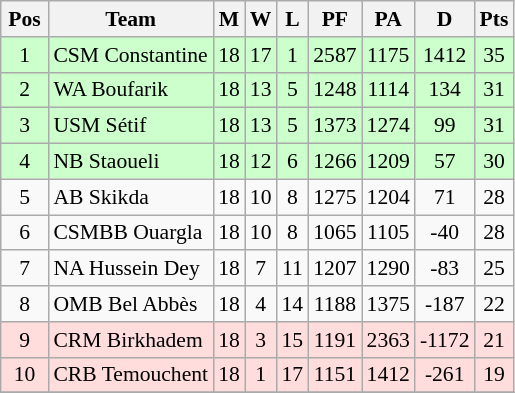<table class="wikitable" style="text-align:center; font-size:90%">
<tr>
<th width=25>Pos</th>
<th>Team</th>
<th>M</th>
<th>W</th>
<th>L</th>
<th>PF</th>
<th>PA</th>
<th>D</th>
<th>Pts</th>
</tr>
<tr bgcolor=#ccffcc>
<td>1</td>
<td align="left">CSM Constantine</td>
<td>18</td>
<td>17</td>
<td>1</td>
<td>2587</td>
<td>1175</td>
<td>1412</td>
<td>35</td>
</tr>
<tr bgcolor=#ccffcc>
<td>2</td>
<td align="left">WA Boufarik</td>
<td>18</td>
<td>13</td>
<td>5</td>
<td>1248</td>
<td>1114</td>
<td>134</td>
<td>31</td>
</tr>
<tr bgcolor=#ccffcc>
<td>3</td>
<td align="left">USM Sétif</td>
<td>18</td>
<td>13</td>
<td>5</td>
<td>1373</td>
<td>1274</td>
<td>99</td>
<td>31</td>
</tr>
<tr bgcolor=#ccffcc>
<td>4</td>
<td align="left">NB Staoueli</td>
<td>18</td>
<td>12</td>
<td>6</td>
<td>1266</td>
<td>1209</td>
<td>57</td>
<td>30</td>
</tr>
<tr>
<td>5</td>
<td align="left">AB Skikda</td>
<td>18</td>
<td>10</td>
<td>8</td>
<td>1275</td>
<td>1204</td>
<td>71</td>
<td>28</td>
</tr>
<tr>
<td>6</td>
<td align="left">CSMBB Ouargla</td>
<td>18</td>
<td>10</td>
<td>8</td>
<td>1065</td>
<td>1105</td>
<td>-40</td>
<td>28</td>
</tr>
<tr>
<td>7</td>
<td align="left">NA Hussein Dey</td>
<td>18</td>
<td>7</td>
<td>11</td>
<td>1207</td>
<td>1290</td>
<td>-83</td>
<td>25</td>
</tr>
<tr>
<td>8</td>
<td align=left>OMB Bel Abbès</td>
<td>18</td>
<td>4</td>
<td>14</td>
<td>1188</td>
<td>1375</td>
<td>-187</td>
<td>22</td>
</tr>
<tr bgcolor=#ffdddd>
<td>9</td>
<td align=left>CRM Birkhadem</td>
<td>18</td>
<td>3</td>
<td>15</td>
<td>1191</td>
<td>2363</td>
<td>-1172</td>
<td>21</td>
</tr>
<tr bgcolor=#ffdddd>
<td>10</td>
<td align=left>CRB Temouchent</td>
<td>18</td>
<td>1</td>
<td>17</td>
<td>1151</td>
<td>1412</td>
<td>-261</td>
<td>19</td>
</tr>
<tr>
</tr>
</table>
